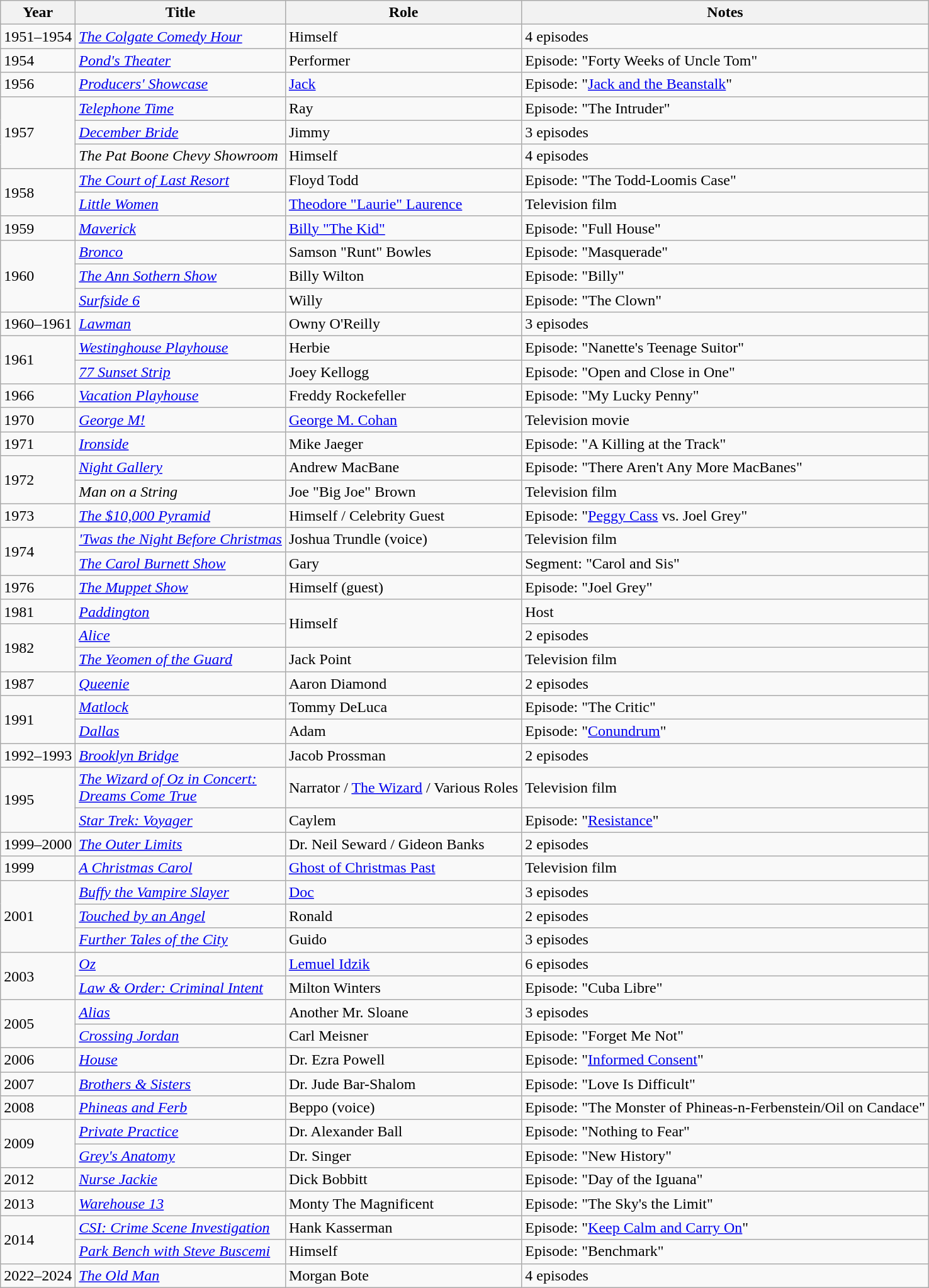<table class="wikitable">
<tr>
<th scope="col">Year</th>
<th scope="col">Title</th>
<th scope="col">Role</th>
<th scope="col">Notes</th>
</tr>
<tr>
<td>1951–1954</td>
<td><em><a href='#'>The Colgate Comedy Hour</a></em></td>
<td>Himself</td>
<td>4 episodes</td>
</tr>
<tr>
<td>1954</td>
<td><em><a href='#'>Pond's Theater</a></em></td>
<td>Performer</td>
<td>Episode: "Forty Weeks of Uncle Tom"</td>
</tr>
<tr>
<td>1956</td>
<td><em><a href='#'>Producers' Showcase</a></em></td>
<td><a href='#'>Jack</a></td>
<td>Episode: "<a href='#'>Jack and the Beanstalk</a>"</td>
</tr>
<tr>
<td rowspan="3">1957</td>
<td><em><a href='#'>Telephone Time</a></em></td>
<td>Ray</td>
<td>Episode: "The Intruder"</td>
</tr>
<tr>
<td><em><a href='#'>December Bride</a></em></td>
<td>Jimmy</td>
<td>3 episodes</td>
</tr>
<tr>
<td><em>The Pat Boone Chevy Showroom</em></td>
<td>Himself</td>
<td>4 episodes</td>
</tr>
<tr>
<td rowspan="2">1958</td>
<td><em><a href='#'>The Court of Last Resort</a></em></td>
<td>Floyd Todd</td>
<td>Episode: "The Todd-Loomis Case"</td>
</tr>
<tr>
<td><em><a href='#'>Little Women</a></em></td>
<td><a href='#'>Theodore "Laurie" Laurence</a></td>
<td>Television film</td>
</tr>
<tr>
<td>1959</td>
<td><em><a href='#'>Maverick</a></em></td>
<td><a href='#'>Billy "The Kid"</a></td>
<td>Episode: "Full House"</td>
</tr>
<tr>
<td rowspan="3">1960</td>
<td><em><a href='#'>Bronco</a></em></td>
<td>Samson "Runt" Bowles</td>
<td>Episode: "Masquerade"</td>
</tr>
<tr>
<td><em><a href='#'>The Ann Sothern Show</a></em></td>
<td>Billy Wilton</td>
<td>Episode: "Billy"</td>
</tr>
<tr>
<td><em><a href='#'>Surfside 6</a></em></td>
<td>Willy</td>
<td>Episode: "The Clown"</td>
</tr>
<tr>
<td>1960–1961</td>
<td><em><a href='#'>Lawman</a></em></td>
<td>Owny O'Reilly</td>
<td>3 episodes</td>
</tr>
<tr>
<td rowspan="2">1961</td>
<td><em><a href='#'>Westinghouse Playhouse</a></em></td>
<td>Herbie</td>
<td>Episode: "Nanette's Teenage Suitor"</td>
</tr>
<tr>
<td><em><a href='#'>77 Sunset Strip</a></em></td>
<td>Joey Kellogg</td>
<td>Episode: "Open and Close in One"</td>
</tr>
<tr>
<td>1966</td>
<td><em><a href='#'>Vacation Playhouse</a></em></td>
<td>Freddy Rockefeller</td>
<td>Episode: "My Lucky Penny"</td>
</tr>
<tr>
<td>1970</td>
<td><em><a href='#'>George M!</a></em></td>
<td><a href='#'>George M. Cohan</a></td>
<td>Television movie</td>
</tr>
<tr>
<td>1971</td>
<td><em><a href='#'>Ironside</a></em></td>
<td>Mike Jaeger</td>
<td>Episode: "A Killing at the Track"</td>
</tr>
<tr>
<td rowspan="2">1972</td>
<td><em><a href='#'>Night Gallery</a></em></td>
<td>Andrew MacBane</td>
<td>Episode: "There Aren't Any More MacBanes"</td>
</tr>
<tr>
<td><em>Man on a String</em></td>
<td>Joe "Big Joe" Brown</td>
<td>Television film</td>
</tr>
<tr>
<td>1973</td>
<td><em><a href='#'>The $10,000 Pyramid</a></em></td>
<td>Himself / Celebrity Guest</td>
<td>Episode: "<a href='#'>Peggy Cass</a> vs. Joel Grey"</td>
</tr>
<tr>
<td rowspan="2">1974</td>
<td><em><a href='#'>'Twas the Night Before Christmas</a></em></td>
<td>Joshua Trundle (voice)</td>
<td>Television film</td>
</tr>
<tr>
<td><em><a href='#'>The Carol Burnett Show</a></em></td>
<td>Gary</td>
<td>Segment: "Carol and Sis"</td>
</tr>
<tr>
<td>1976</td>
<td><em><a href='#'>The Muppet Show</a></em></td>
<td>Himself (guest)</td>
<td>Episode: "Joel Grey"</td>
</tr>
<tr>
<td>1981</td>
<td><em><a href='#'>Paddington</a></em></td>
<td rowspan="2">Himself</td>
<td>Host</td>
</tr>
<tr>
<td rowspan="2">1982</td>
<td><em><a href='#'>Alice</a></em></td>
<td>2 episodes</td>
</tr>
<tr>
<td><em><a href='#'>The Yeomen of the Guard</a></em></td>
<td>Jack Point</td>
<td>Television film</td>
</tr>
<tr>
<td>1987</td>
<td><em><a href='#'>Queenie</a></em></td>
<td>Aaron Diamond</td>
<td>2 episodes</td>
</tr>
<tr>
<td rowspan="2">1991</td>
<td><em><a href='#'>Matlock</a></em></td>
<td>Tommy DeLuca</td>
<td>Episode: "The Critic"</td>
</tr>
<tr>
<td><em><a href='#'>Dallas</a></em></td>
<td>Adam</td>
<td>Episode: "<a href='#'>Conundrum</a>"</td>
</tr>
<tr>
<td>1992–1993</td>
<td><em><a href='#'>Brooklyn Bridge</a></em></td>
<td>Jacob Prossman</td>
<td>2 episodes</td>
</tr>
<tr>
<td rowspan="2">1995</td>
<td><em><a href='#'>The Wizard of Oz in Concert: <br> Dreams Come True</a></em></td>
<td>Narrator / <a href='#'>The Wizard</a> / Various Roles</td>
<td>Television film</td>
</tr>
<tr>
<td><em><a href='#'>Star Trek: Voyager</a></em></td>
<td>Caylem</td>
<td>Episode: "<a href='#'>Resistance</a>"</td>
</tr>
<tr>
<td>1999–2000</td>
<td><em><a href='#'>The Outer Limits</a></em></td>
<td>Dr. Neil Seward / Gideon Banks</td>
<td>2 episodes</td>
</tr>
<tr>
<td>1999</td>
<td><em><a href='#'>A Christmas Carol</a></em></td>
<td><a href='#'>Ghost of Christmas Past</a></td>
<td>Television film</td>
</tr>
<tr>
<td rowspan="3">2001</td>
<td><em><a href='#'>Buffy the Vampire Slayer</a></em></td>
<td><a href='#'>Doc</a></td>
<td>3 episodes</td>
</tr>
<tr>
<td><em><a href='#'>Touched by an Angel</a></em></td>
<td>Ronald</td>
<td>2 episodes</td>
</tr>
<tr>
<td><em><a href='#'>Further Tales of the City</a></em></td>
<td>Guido</td>
<td>3 episodes</td>
</tr>
<tr>
<td rowspan="2">2003</td>
<td><em><a href='#'>Oz</a></em></td>
<td><a href='#'>Lemuel Idzik</a></td>
<td>6 episodes</td>
</tr>
<tr>
<td><em><a href='#'>Law & Order: Criminal Intent</a></em></td>
<td>Milton Winters</td>
<td>Episode: "Cuba Libre"</td>
</tr>
<tr>
<td rowspan="2">2005</td>
<td><em><a href='#'>Alias</a></em></td>
<td>Another Mr. Sloane</td>
<td>3 episodes</td>
</tr>
<tr>
<td><em><a href='#'>Crossing Jordan</a></em></td>
<td>Carl Meisner</td>
<td>Episode: "Forget Me Not"</td>
</tr>
<tr>
<td>2006</td>
<td><em><a href='#'>House</a></em></td>
<td>Dr. Ezra Powell</td>
<td>Episode: "<a href='#'>Informed Consent</a>"</td>
</tr>
<tr>
<td>2007</td>
<td><em><a href='#'>Brothers & Sisters</a></em></td>
<td>Dr. Jude Bar-Shalom</td>
<td>Episode: "Love Is Difficult"</td>
</tr>
<tr>
<td>2008</td>
<td><em><a href='#'>Phineas and Ferb</a></em></td>
<td>Beppo (voice)</td>
<td>Episode: "The Monster of Phineas-n-Ferbenstein/Oil on Candace"</td>
</tr>
<tr>
<td rowspan="2">2009</td>
<td><em><a href='#'>Private Practice</a></em></td>
<td>Dr. Alexander Ball</td>
<td>Episode: "Nothing to Fear"</td>
</tr>
<tr>
<td><em><a href='#'>Grey's Anatomy</a></em></td>
<td>Dr. Singer</td>
<td>Episode: "New History"</td>
</tr>
<tr>
<td>2012</td>
<td><em><a href='#'>Nurse Jackie</a></em></td>
<td>Dick Bobbitt</td>
<td>Episode: "Day of the Iguana"</td>
</tr>
<tr>
<td>2013</td>
<td><em><a href='#'>Warehouse 13</a></em></td>
<td>Monty The Magnificent</td>
<td>Episode: "The Sky's the Limit"</td>
</tr>
<tr>
<td rowspan="2">2014</td>
<td><em><a href='#'>CSI: Crime Scene Investigation</a></em></td>
<td>Hank Kasserman</td>
<td>Episode: "<a href='#'>Keep Calm and Carry On</a>"</td>
</tr>
<tr>
<td><em><a href='#'>Park Bench with Steve Buscemi</a></em></td>
<td>Himself</td>
<td>Episode: "Benchmark"</td>
</tr>
<tr>
<td>2022–2024</td>
<td><em><a href='#'>The Old Man</a></em></td>
<td>Morgan Bote</td>
<td>4 episodes</td>
</tr>
</table>
